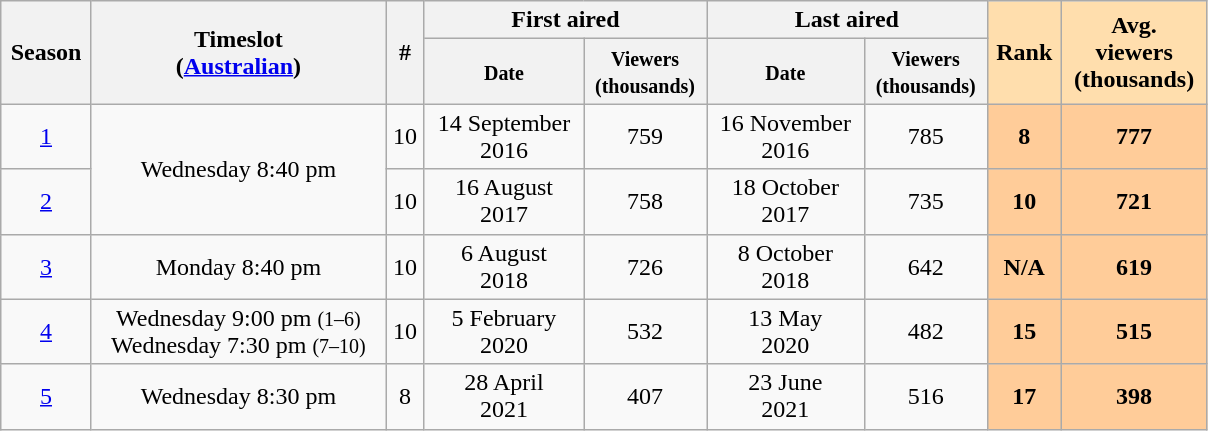<table class="wikitable" width="805">
<tr>
<th rowspan="2">Season</th>
<th rowspan="2">Timeslot <br> (<a href='#'>Australian</a>)</th>
<th rowspan="2"># </th>
<th colspan="2">First aired</th>
<th colspan="2">Last aired</th>
<th rowspan="2" style="background:#ffdead;">Rank</th>
<th rowspan="2" style="background:#ffdead;">Avg. <br> viewers <br> (thousands)</th>
</tr>
<tr>
<th><small><strong>Date</strong></small></th>
<th><small><strong>Viewers</strong> <br> <strong>(thousands)</strong></small></th>
<th><small><strong>Date</strong></small></th>
<th><small><strong>Viewers</strong> <br> <strong>(thousands)</strong></small></th>
</tr>
<tr>
<td align="center"><a href='#'>1</a></td>
<td rowspan="2" align="center">Wednesday 8:40 pm</td>
<td align="center">10</td>
<td align="center">14 September<br>2016</td>
<td align="center">759</td>
<td align="center">16 November<br>2016</td>
<td align="center">785</td>
<td style="background:#fc9; text-align:center;"><strong>8</strong></td>
<td style="background:#fc9; text-align:center;"><strong>777</strong></td>
</tr>
<tr>
<td align="center"><a href='#'>2</a></td>
<td align="center">10</td>
<td align="center">16 August<br>2017</td>
<td align="center">758</td>
<td align="center">18 October<br>2017</td>
<td align="center">735</td>
<td style="background:#fc9; text-align:center;"><strong>10</strong></td>
<td style="background:#fc9; text-align:center;"><strong>721</strong></td>
</tr>
<tr>
<td align="center"><a href='#'>3</a></td>
<td align="center">Monday 8:40 pm</td>
<td align="center">10</td>
<td align="center">6 August<br>2018</td>
<td align="center">726</td>
<td align="center">8 October<br>2018</td>
<td align="center">642</td>
<td style="background:#fc9; text-align:center;"><strong>N/A</strong></td>
<td style="background:#fc9; text-align:center;"><strong>619</strong></td>
</tr>
<tr>
<td align="center"><a href='#'>4</a></td>
<td align="center">Wednesday 9:00 pm <small>(1–6)</small><br>Wednesday 7:30 pm <small>(7–10)</small></td>
<td align="center">10</td>
<td align="center">5 February<br>2020</td>
<td align="center">532</td>
<td align="center">13 May<br>2020</td>
<td align="center">482</td>
<td style="background:#fc9; text-align:center;"><strong> 15</strong></td>
<td style="background:#fc9; text-align:center;"><strong>515</strong></td>
</tr>
<tr>
<td align="center"><a href='#'>5</a></td>
<td rowspan="2" align="center">Wednesday 8:30 pm</td>
<td align="center">8</td>
<td align="center">28 April<br>2021</td>
<td align="center">407</td>
<td align="center">23 June<br>2021</td>
<td align="center">516</td>
<td style="background:#fc9; text-align:center;"><strong>17</strong></td>
<td style="background:#fc9; text-align:center;"><strong>398</strong></td>
</tr>
</table>
